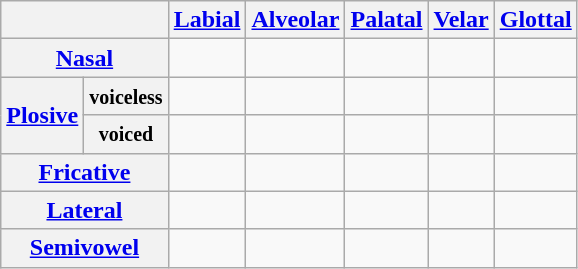<table class="wikitable" style="text-align:center">
<tr>
<th colspan="2"></th>
<th><a href='#'>Labial</a></th>
<th><a href='#'>Alveolar</a></th>
<th><a href='#'>Palatal</a></th>
<th><a href='#'>Velar</a></th>
<th><a href='#'>Glottal</a></th>
</tr>
<tr>
<th colspan="2"><a href='#'>Nasal</a></th>
<td></td>
<td></td>
<td></td>
<td></td>
<td></td>
</tr>
<tr>
<th rowspan="2"><a href='#'>Plosive</a></th>
<th><small>voiceless</small></th>
<td></td>
<td></td>
<td></td>
<td></td>
<td></td>
</tr>
<tr>
<th><small>voiced</small></th>
<td></td>
<td></td>
<td></td>
<td></td>
<td></td>
</tr>
<tr>
<th colspan="2"><a href='#'>Fricative</a></th>
<td></td>
<td></td>
<td></td>
<td></td>
<td></td>
</tr>
<tr>
<th colspan="2"><a href='#'>Lateral</a></th>
<td></td>
<td></td>
<td></td>
<td></td>
<td></td>
</tr>
<tr>
<th colspan="2"><a href='#'>Semivowel</a></th>
<td></td>
<td></td>
<td></td>
<td></td>
<td></td>
</tr>
</table>
